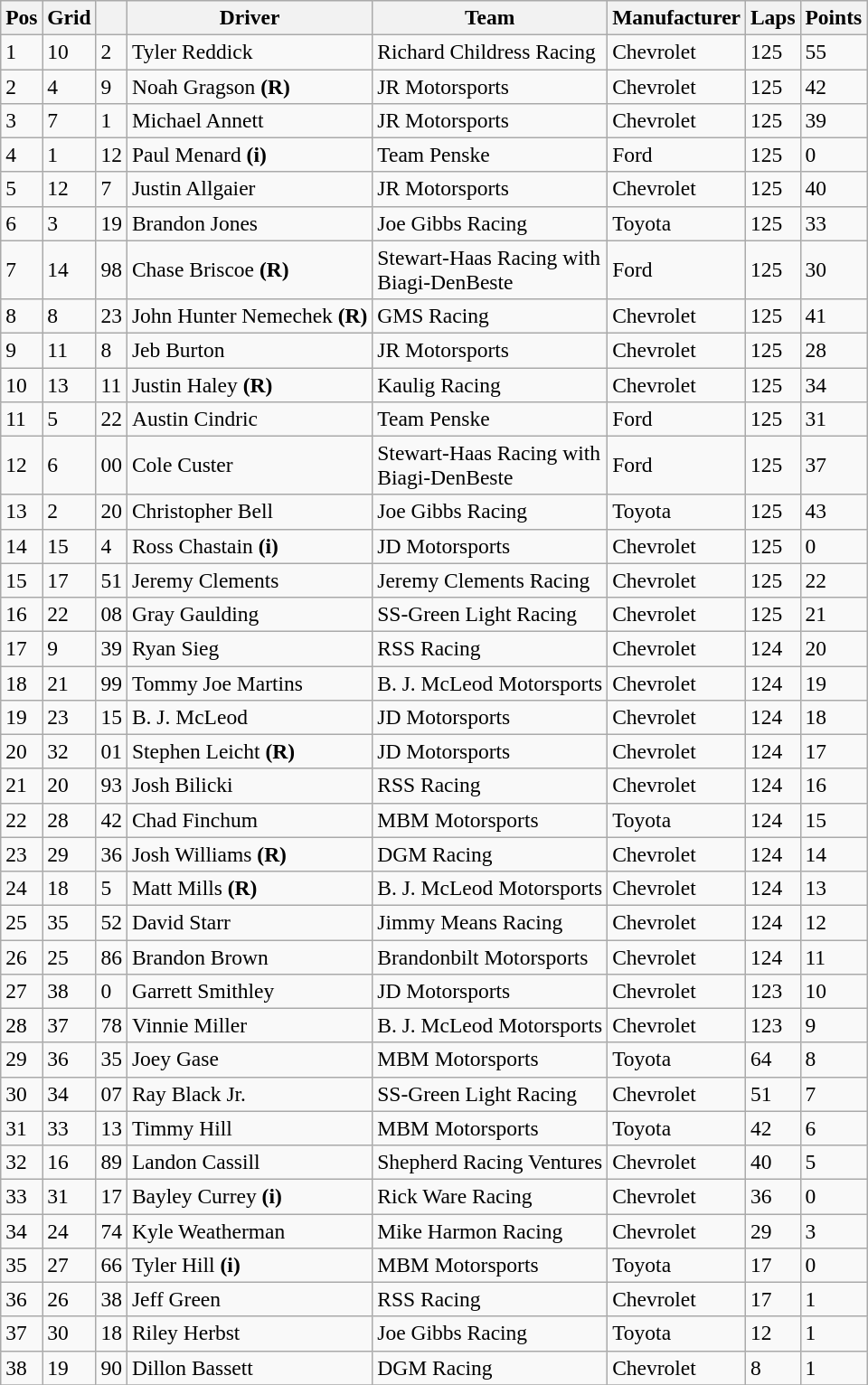<table class="wikitable" style="font-size:98%">
<tr>
<th>Pos</th>
<th>Grid</th>
<th></th>
<th>Driver</th>
<th>Team</th>
<th>Manufacturer</th>
<th>Laps</th>
<th>Points</th>
</tr>
<tr>
<td>1</td>
<td>10</td>
<td>2</td>
<td>Tyler Reddick</td>
<td>Richard Childress Racing</td>
<td>Chevrolet</td>
<td>125</td>
<td>55</td>
</tr>
<tr>
<td>2</td>
<td>4</td>
<td>9</td>
<td>Noah Gragson <strong>(R)</strong></td>
<td>JR Motorsports</td>
<td>Chevrolet</td>
<td>125</td>
<td>42</td>
</tr>
<tr>
<td>3</td>
<td>7</td>
<td>1</td>
<td>Michael Annett</td>
<td>JR Motorsports</td>
<td>Chevrolet</td>
<td>125</td>
<td>39</td>
</tr>
<tr>
<td>4</td>
<td>1</td>
<td>12</td>
<td>Paul Menard <strong>(i)</strong></td>
<td>Team Penske</td>
<td>Ford</td>
<td>125</td>
<td>0</td>
</tr>
<tr>
<td>5</td>
<td>12</td>
<td>7</td>
<td>Justin Allgaier</td>
<td>JR Motorsports</td>
<td>Chevrolet</td>
<td>125</td>
<td>40</td>
</tr>
<tr>
<td>6</td>
<td>3</td>
<td>19</td>
<td>Brandon Jones</td>
<td>Joe Gibbs Racing</td>
<td>Toyota</td>
<td>125</td>
<td>33</td>
</tr>
<tr>
<td>7</td>
<td>14</td>
<td>98</td>
<td>Chase Briscoe <strong>(R)</strong></td>
<td>Stewart-Haas Racing with<br>Biagi-DenBeste</td>
<td>Ford</td>
<td>125</td>
<td>30</td>
</tr>
<tr>
<td>8</td>
<td>8</td>
<td>23</td>
<td>John Hunter Nemechek <strong>(R)</strong></td>
<td>GMS Racing</td>
<td>Chevrolet</td>
<td>125</td>
<td>41</td>
</tr>
<tr>
<td>9</td>
<td>11</td>
<td>8</td>
<td>Jeb Burton</td>
<td>JR Motorsports</td>
<td>Chevrolet</td>
<td>125</td>
<td>28</td>
</tr>
<tr>
<td>10</td>
<td>13</td>
<td>11</td>
<td>Justin Haley <strong>(R)</strong></td>
<td>Kaulig Racing</td>
<td>Chevrolet</td>
<td>125</td>
<td>34</td>
</tr>
<tr>
<td>11</td>
<td>5</td>
<td>22</td>
<td>Austin Cindric</td>
<td>Team Penske</td>
<td>Ford</td>
<td>125</td>
<td>31</td>
</tr>
<tr>
<td>12</td>
<td>6</td>
<td>00</td>
<td>Cole Custer</td>
<td>Stewart-Haas Racing with<br>Biagi-DenBeste</td>
<td>Ford</td>
<td>125</td>
<td>37</td>
</tr>
<tr>
<td>13</td>
<td>2</td>
<td>20</td>
<td>Christopher Bell</td>
<td>Joe Gibbs Racing</td>
<td>Toyota</td>
<td>125</td>
<td>43</td>
</tr>
<tr>
<td>14</td>
<td>15</td>
<td>4</td>
<td>Ross Chastain <strong>(i)</strong></td>
<td>JD Motorsports</td>
<td>Chevrolet</td>
<td>125</td>
<td>0</td>
</tr>
<tr>
<td>15</td>
<td>17</td>
<td>51</td>
<td>Jeremy Clements</td>
<td>Jeremy Clements Racing</td>
<td>Chevrolet</td>
<td>125</td>
<td>22</td>
</tr>
<tr>
<td>16</td>
<td>22</td>
<td>08</td>
<td>Gray Gaulding</td>
<td>SS-Green Light Racing</td>
<td>Chevrolet</td>
<td>125</td>
<td>21</td>
</tr>
<tr>
<td>17</td>
<td>9</td>
<td>39</td>
<td>Ryan Sieg</td>
<td>RSS Racing</td>
<td>Chevrolet</td>
<td>124</td>
<td>20</td>
</tr>
<tr>
<td>18</td>
<td>21</td>
<td>99</td>
<td>Tommy Joe Martins</td>
<td>B. J. McLeod Motorsports</td>
<td>Chevrolet</td>
<td>124</td>
<td>19</td>
</tr>
<tr>
<td>19</td>
<td>23</td>
<td>15</td>
<td>B. J. McLeod</td>
<td>JD Motorsports</td>
<td>Chevrolet</td>
<td>124</td>
<td>18</td>
</tr>
<tr>
<td>20</td>
<td>32</td>
<td>01</td>
<td>Stephen Leicht <strong>(R)</strong></td>
<td>JD Motorsports</td>
<td>Chevrolet</td>
<td>124</td>
<td>17</td>
</tr>
<tr>
<td>21</td>
<td>20</td>
<td>93</td>
<td>Josh Bilicki</td>
<td>RSS Racing</td>
<td>Chevrolet</td>
<td>124</td>
<td>16</td>
</tr>
<tr>
<td>22</td>
<td>28</td>
<td>42</td>
<td>Chad Finchum</td>
<td>MBM Motorsports</td>
<td>Toyota</td>
<td>124</td>
<td>15</td>
</tr>
<tr>
<td>23</td>
<td>29</td>
<td>36</td>
<td>Josh Williams <strong>(R)</strong></td>
<td>DGM Racing</td>
<td>Chevrolet</td>
<td>124</td>
<td>14</td>
</tr>
<tr>
<td>24</td>
<td>18</td>
<td>5</td>
<td>Matt Mills <strong>(R)</strong></td>
<td>B. J. McLeod Motorsports</td>
<td>Chevrolet</td>
<td>124</td>
<td>13</td>
</tr>
<tr>
<td>25</td>
<td>35</td>
<td>52</td>
<td>David Starr</td>
<td>Jimmy Means Racing</td>
<td>Chevrolet</td>
<td>124</td>
<td>12</td>
</tr>
<tr>
<td>26</td>
<td>25</td>
<td>86</td>
<td>Brandon Brown</td>
<td>Brandonbilt Motorsports</td>
<td>Chevrolet</td>
<td>124</td>
<td>11</td>
</tr>
<tr>
<td>27</td>
<td>38</td>
<td>0</td>
<td>Garrett Smithley</td>
<td>JD Motorsports</td>
<td>Chevrolet</td>
<td>123</td>
<td>10</td>
</tr>
<tr>
<td>28</td>
<td>37</td>
<td>78</td>
<td>Vinnie Miller</td>
<td>B. J. McLeod Motorsports</td>
<td>Chevrolet</td>
<td>123</td>
<td>9</td>
</tr>
<tr>
<td>29</td>
<td>36</td>
<td>35</td>
<td>Joey Gase</td>
<td>MBM Motorsports</td>
<td>Toyota</td>
<td>64</td>
<td>8</td>
</tr>
<tr>
<td>30</td>
<td>34</td>
<td>07</td>
<td>Ray Black Jr.</td>
<td>SS-Green Light Racing</td>
<td>Chevrolet</td>
<td>51</td>
<td>7</td>
</tr>
<tr>
<td>31</td>
<td>33</td>
<td>13</td>
<td>Timmy Hill</td>
<td>MBM Motorsports</td>
<td>Toyota</td>
<td>42</td>
<td>6</td>
</tr>
<tr>
<td>32</td>
<td>16</td>
<td>89</td>
<td>Landon Cassill</td>
<td>Shepherd Racing Ventures</td>
<td>Chevrolet</td>
<td>40</td>
<td>5</td>
</tr>
<tr>
<td>33</td>
<td>31</td>
<td>17</td>
<td>Bayley Currey <strong>(i)</strong></td>
<td>Rick Ware Racing</td>
<td>Chevrolet</td>
<td>36</td>
<td>0</td>
</tr>
<tr>
<td>34</td>
<td>24</td>
<td>74</td>
<td>Kyle Weatherman</td>
<td>Mike Harmon Racing</td>
<td>Chevrolet</td>
<td>29</td>
<td>3</td>
</tr>
<tr>
<td>35</td>
<td>27</td>
<td>66</td>
<td>Tyler Hill <strong>(i)</strong></td>
<td>MBM Motorsports</td>
<td>Toyota</td>
<td>17</td>
<td>0</td>
</tr>
<tr>
<td>36</td>
<td>26</td>
<td>38</td>
<td>Jeff Green</td>
<td>RSS Racing</td>
<td>Chevrolet</td>
<td>17</td>
<td>1</td>
</tr>
<tr>
<td>37</td>
<td>30</td>
<td>18</td>
<td>Riley Herbst</td>
<td>Joe Gibbs Racing</td>
<td>Toyota</td>
<td>12</td>
<td>1</td>
</tr>
<tr>
<td>38</td>
<td>19</td>
<td>90</td>
<td>Dillon Bassett</td>
<td>DGM Racing</td>
<td>Chevrolet</td>
<td>8</td>
<td>1</td>
</tr>
<tr>
</tr>
</table>
